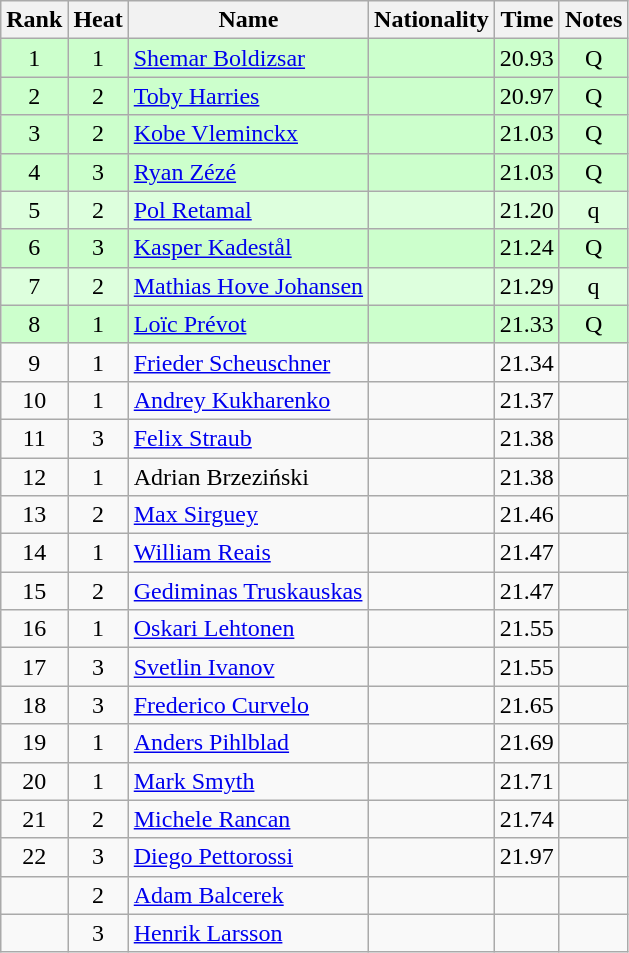<table class="wikitable sortable" style="text-align:center">
<tr>
<th>Rank</th>
<th>Heat</th>
<th>Name</th>
<th>Nationality</th>
<th>Time</th>
<th>Notes</th>
</tr>
<tr bgcolor=ccffcc>
<td>1</td>
<td>1</td>
<td align=left><a href='#'>Shemar Boldizsar</a></td>
<td align=left></td>
<td>20.93</td>
<td>Q</td>
</tr>
<tr bgcolor=ccffcc>
<td>2</td>
<td>2</td>
<td align=left><a href='#'>Toby Harries</a></td>
<td align=left></td>
<td>20.97</td>
<td>Q</td>
</tr>
<tr bgcolor=ccffcc>
<td>3</td>
<td>2</td>
<td align=left><a href='#'>Kobe Vleminckx</a></td>
<td align=left></td>
<td>21.03</td>
<td>Q</td>
</tr>
<tr bgcolor=ccffcc>
<td>4</td>
<td>3</td>
<td align=left><a href='#'>Ryan Zézé</a></td>
<td align=left></td>
<td>21.03</td>
<td>Q</td>
</tr>
<tr bgcolor=ddffdd>
<td>5</td>
<td>2</td>
<td align=left><a href='#'>Pol Retamal</a></td>
<td align=left></td>
<td>21.20</td>
<td>q</td>
</tr>
<tr bgcolor=ccffcc>
<td>6</td>
<td>3</td>
<td align=left><a href='#'>Kasper Kadestål</a></td>
<td align=left></td>
<td>21.24</td>
<td>Q</td>
</tr>
<tr bgcolor=ddffdd>
<td>7</td>
<td>2</td>
<td align=left><a href='#'>Mathias Hove Johansen</a></td>
<td align=left></td>
<td>21.29</td>
<td>q</td>
</tr>
<tr bgcolor=ccffcc>
<td>8</td>
<td>1</td>
<td align=left><a href='#'>Loïc Prévot</a></td>
<td align=left></td>
<td>21.33</td>
<td>Q</td>
</tr>
<tr>
<td>9</td>
<td>1</td>
<td align=left><a href='#'>Frieder Scheuschner</a></td>
<td align=left></td>
<td>21.34</td>
<td></td>
</tr>
<tr>
<td>10</td>
<td>1</td>
<td align=left><a href='#'>Andrey Kukharenko</a></td>
<td align=left></td>
<td>21.37</td>
<td></td>
</tr>
<tr>
<td>11</td>
<td>3</td>
<td align=left><a href='#'>Felix Straub</a></td>
<td align=left></td>
<td>21.38</td>
<td></td>
</tr>
<tr>
<td>12</td>
<td>1</td>
<td align=left>Adrian Brzeziński</td>
<td align=left></td>
<td>21.38</td>
<td></td>
</tr>
<tr>
<td>13</td>
<td>2</td>
<td align=left><a href='#'>Max Sirguey</a></td>
<td align=left></td>
<td>21.46</td>
<td></td>
</tr>
<tr>
<td>14</td>
<td>1</td>
<td align=left><a href='#'>William Reais</a></td>
<td align=left></td>
<td>21.47</td>
<td></td>
</tr>
<tr>
<td>15</td>
<td>2</td>
<td align=left><a href='#'>Gediminas Truskauskas</a></td>
<td align=left></td>
<td>21.47</td>
<td></td>
</tr>
<tr>
<td>16</td>
<td>1</td>
<td align=left><a href='#'>Oskari Lehtonen</a></td>
<td align=left></td>
<td>21.55</td>
<td></td>
</tr>
<tr>
<td>17</td>
<td>3</td>
<td align=left><a href='#'>Svetlin Ivanov</a></td>
<td align=left></td>
<td>21.55</td>
<td></td>
</tr>
<tr>
<td>18</td>
<td>3</td>
<td align=left><a href='#'>Frederico Curvelo</a></td>
<td align=left></td>
<td>21.65</td>
<td></td>
</tr>
<tr>
<td>19</td>
<td>1</td>
<td align=left><a href='#'>Anders Pihlblad</a></td>
<td align=left></td>
<td>21.69</td>
<td></td>
</tr>
<tr>
<td>20</td>
<td>1</td>
<td align=left><a href='#'>Mark Smyth</a></td>
<td align=left></td>
<td>21.71</td>
<td></td>
</tr>
<tr>
<td>21</td>
<td>2</td>
<td align=left><a href='#'>Michele Rancan</a></td>
<td align=left></td>
<td>21.74</td>
<td></td>
</tr>
<tr>
<td>22</td>
<td>3</td>
<td align=left><a href='#'>Diego Pettorossi</a></td>
<td align=left></td>
<td>21.97</td>
<td></td>
</tr>
<tr>
<td></td>
<td>2</td>
<td align=left><a href='#'>Adam Balcerek</a></td>
<td align=left></td>
<td></td>
<td></td>
</tr>
<tr>
<td></td>
<td>3</td>
<td align=left><a href='#'>Henrik Larsson</a></td>
<td align=left></td>
<td></td>
<td></td>
</tr>
</table>
